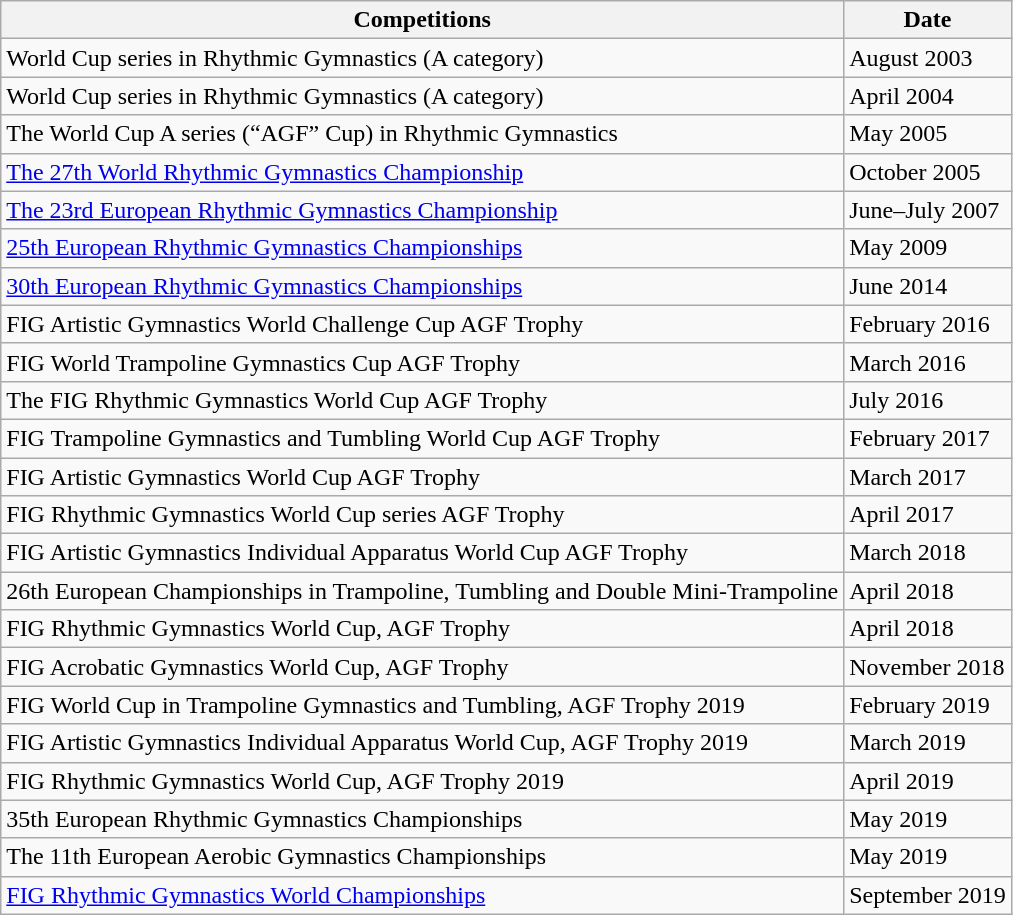<table class="wikitable">
<tr>
<th>Competitions</th>
<th>Date</th>
</tr>
<tr>
<td>World Cup series in Rhythmic Gymnastics (A category)</td>
<td>August 2003</td>
</tr>
<tr>
<td>World Cup series in Rhythmic Gymnastics (A category)</td>
<td>April 2004</td>
</tr>
<tr>
<td>The World Cup A series (“AGF” Cup) in Rhythmic  Gymnastics</td>
<td>May 2005</td>
</tr>
<tr>
<td><a href='#'>The 27th World Rhythmic Gymnastics Championship</a></td>
<td>October 2005</td>
</tr>
<tr>
<td><a href='#'>The 23rd European Rhythmic Gymnastics Championship</a></td>
<td>June–July 2007</td>
</tr>
<tr>
<td><a href='#'>25th European Rhythmic Gymnastics Championships</a></td>
<td>May 2009</td>
</tr>
<tr>
<td><a href='#'>30th European Rhythmic Gymnastics Championships</a></td>
<td>June 2014</td>
</tr>
<tr>
<td>FIG Artistic Gymnastics World Challenge Cup AGF Trophy</td>
<td>February 2016</td>
</tr>
<tr>
<td>FIG World Trampoline Gymnastics Cup AGF Trophy</td>
<td>March 2016</td>
</tr>
<tr>
<td>The FIG Rhythmic Gymnastics World Cup AGF Trophy</td>
<td>July 2016</td>
</tr>
<tr>
<td>FIG Trampoline  Gymnastics and Tumbling World Cup AGF Trophy</td>
<td>February 2017</td>
</tr>
<tr>
<td>FIG Artistic  Gymnastics World Cup AGF Trophy</td>
<td>March 2017</td>
</tr>
<tr>
<td>FIG Rhythmic  Gymnastics World Cup series AGF Trophy</td>
<td>April 2017</td>
</tr>
<tr>
<td>FIG Artistic Gymnastics Individual Apparatus World Cup AGF Trophy</td>
<td>March 2018</td>
</tr>
<tr>
<td>26th European Championships in Trampoline, Tumbling and Double Mini-Trampoline</td>
<td>April 2018</td>
</tr>
<tr>
<td>FIG Rhythmic Gymnastics World Cup, AGF Trophy</td>
<td>April 2018</td>
</tr>
<tr>
<td>FIG Acrobatic Gymnastics World Cup, AGF Trophy</td>
<td>November 2018</td>
</tr>
<tr>
<td>FIG World Cup in Trampoline Gymnastics and Tumbling, AGF Trophy 2019</td>
<td>February 2019</td>
</tr>
<tr>
<td>FIG Artistic Gymnastics Individual Apparatus World Cup, AGF Trophy 2019</td>
<td>March 2019</td>
</tr>
<tr>
<td>FIG Rhythmic Gymnastics World Cup, AGF Trophy 2019</td>
<td>April 2019</td>
</tr>
<tr>
<td>35th European Rhythmic Gymnastics Championships</td>
<td>May 2019</td>
</tr>
<tr>
<td>The 11th European Aerobic Gymnastics Championships</td>
<td>May 2019</td>
</tr>
<tr>
<td><a href='#'>FIG Rhythmic Gymnastics World Championships</a></td>
<td>September 2019</td>
</tr>
</table>
